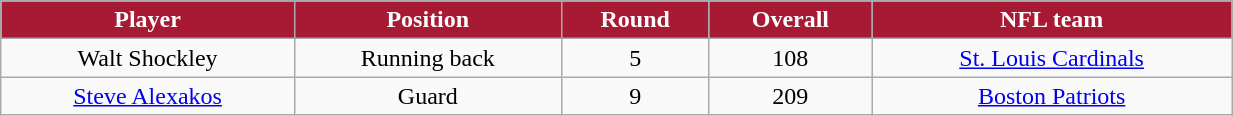<table class="wikitable" width="65%">
<tr align="center" style="background:#A81933;color:#FFFFFF;">
<td><strong>Player</strong></td>
<td><strong>Position</strong></td>
<td><strong>Round</strong></td>
<td><strong>Overall</strong></td>
<td><strong>NFL team</strong></td>
</tr>
<tr align="center" bgcolor="">
<td>Walt Shockley</td>
<td>Running back</td>
<td>5</td>
<td>108</td>
<td><a href='#'>St. Louis Cardinals</a></td>
</tr>
<tr align="center" bgcolor="">
<td><a href='#'>Steve Alexakos</a></td>
<td>Guard</td>
<td>9</td>
<td>209</td>
<td><a href='#'>Boston Patriots</a></td>
</tr>
</table>
